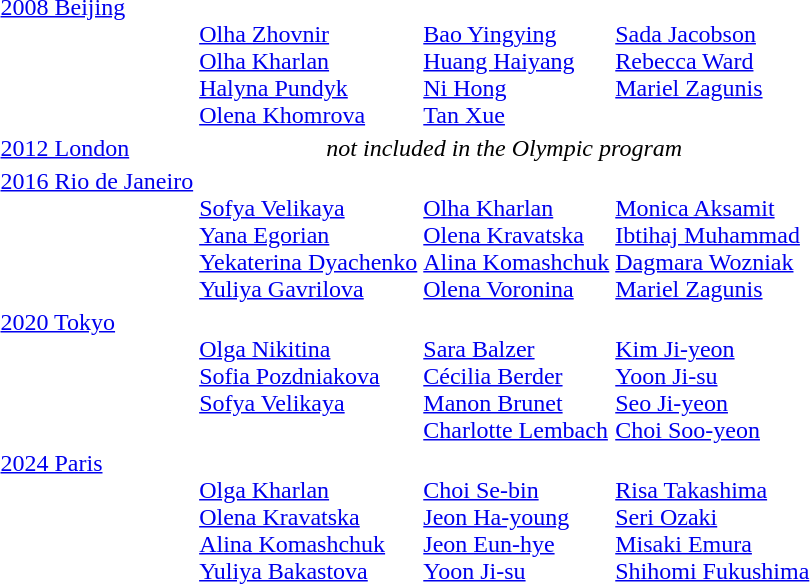<table>
<tr valign="top">
<td><a href='#'>2008 Beijing</a><br></td>
<td valign=top><br><a href='#'>Olha Zhovnir</a><br><a href='#'>Olha Kharlan</a><br><a href='#'>Halyna Pundyk</a><br><a href='#'>Olena Khomrova</a></td>
<td valign=top><br><a href='#'>Bao Yingying</a><br><a href='#'>Huang Haiyang</a><br><a href='#'>Ni Hong</a><br><a href='#'>Tan Xue</a></td>
<td valign=top><br><a href='#'>Sada Jacobson</a><br><a href='#'>Rebecca Ward</a><br><a href='#'>Mariel Zagunis</a></td>
</tr>
<tr>
<td><a href='#'>2012 London</a></td>
<td colspan=3 align=center><em>not included in the Olympic program</em></td>
</tr>
<tr valign="top">
<td><a href='#'>2016 Rio de Janeiro</a><br></td>
<td><br><a href='#'>Sofya Velikaya</a><br><a href='#'>Yana Egorian</a><br><a href='#'>Yekaterina Dyachenko</a><br><a href='#'>Yuliya Gavrilova</a></td>
<td><br><a href='#'>Olha Kharlan</a><br><a href='#'>Olena Kravatska</a><br><a href='#'>Alina Komashchuk</a><br><a href='#'>Olena Voronina</a></td>
<td><br><a href='#'>Monica Aksamit</a><br><a href='#'>Ibtihaj Muhammad</a><br><a href='#'>Dagmara Wozniak</a><br><a href='#'>Mariel Zagunis</a></td>
</tr>
<tr valign="top">
<td><a href='#'>2020 Tokyo</a><br></td>
<td> <br><a href='#'>Olga Nikitina</a><br><a href='#'>Sofia Pozdniakova</a><br><a href='#'>Sofya Velikaya</a></td>
<td><br><a href='#'>Sara Balzer</a><br><a href='#'>Cécilia Berder</a><br><a href='#'>Manon Brunet</a><br><a href='#'>Charlotte Lembach</a></td>
<td><br><a href='#'>Kim Ji-yeon</a><br><a href='#'>Yoon Ji-su</a><br><a href='#'>Seo Ji-yeon</a><br><a href='#'>Choi Soo-yeon</a></td>
</tr>
<tr valign="top">
<td><a href='#'>2024 Paris</a> <br></td>
<td><br><a href='#'>Olga Kharlan</a><br><a href='#'>Olena Kravatska</a><br><a href='#'>Alina Komashchuk</a><br><a href='#'>Yuliya Bakastova</a></td>
<td><br><a href='#'>Choi Se-bin</a><br><a href='#'>Jeon Ha-young</a><br><a href='#'>Jeon Eun-hye</a><br><a href='#'>Yoon Ji-su</a></td>
<td><br><a href='#'>Risa Takashima</a><br><a href='#'>Seri Ozaki</a><br><a href='#'>Misaki Emura</a><br><a href='#'>Shihomi Fukushima</a></td>
</tr>
</table>
